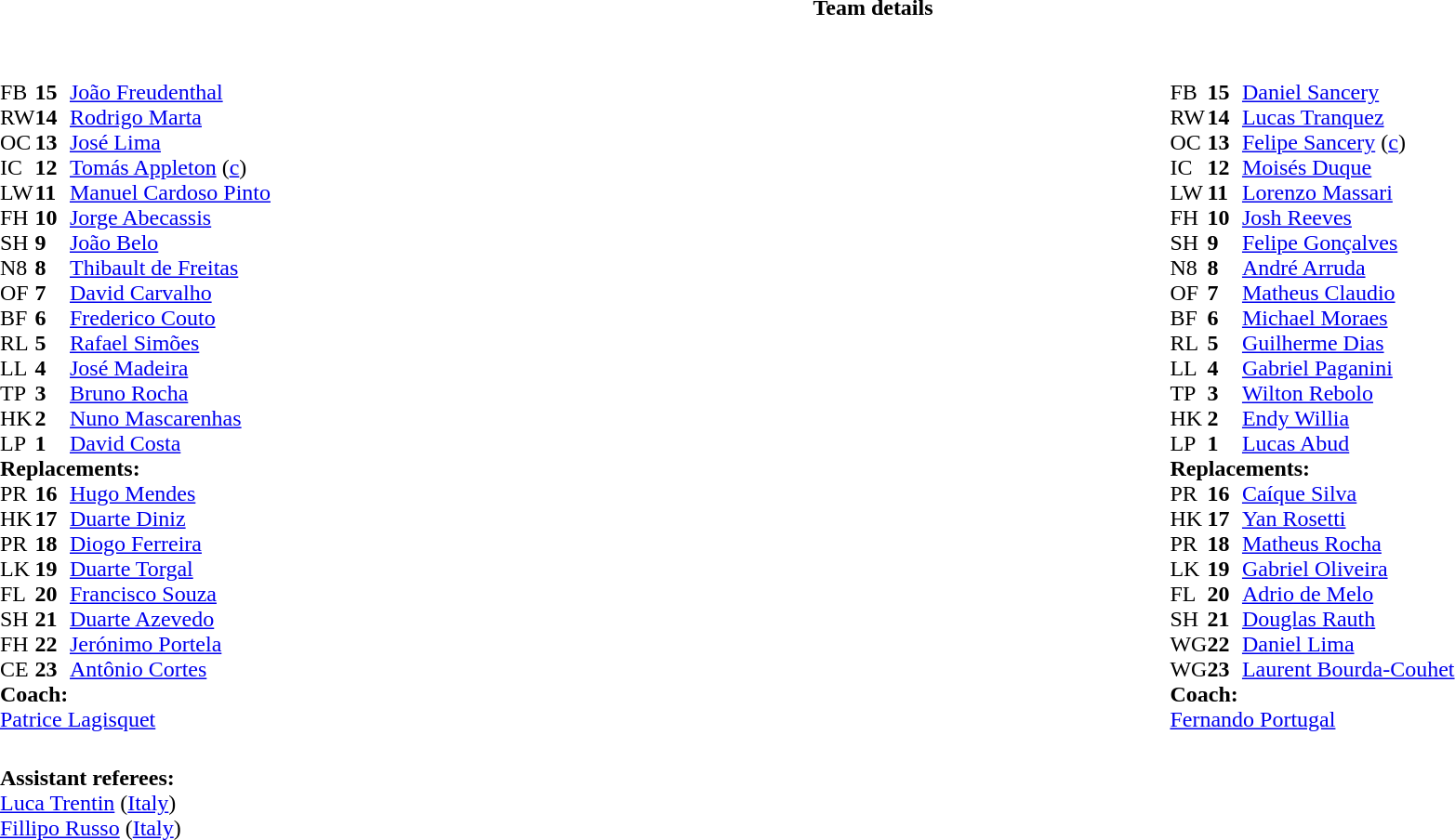<table border="0" class="collapsible collapsed" style="width:100%">
<tr>
<th>Team details</th>
</tr>
<tr>
<td><br><table style="width:100%">
<tr>
<td style="vertical-align:top; width:50%"><br><table cellspacing="0" cellpadding="0">
<tr>
<th width="25"></th>
<th width="25"></th>
</tr>
<tr>
<td>FB</td>
<td><strong>15</strong></td>
<td><a href='#'>João Freudenthal</a></td>
</tr>
<tr>
<td>RW</td>
<td><strong>14</strong></td>
<td><a href='#'>Rodrigo Marta</a></td>
</tr>
<tr>
<td>OC</td>
<td><strong>13</strong></td>
<td><a href='#'>José Lima</a></td>
<td></td>
<td></td>
</tr>
<tr>
<td>IC</td>
<td><strong>12</strong></td>
<td><a href='#'>Tomás Appleton</a> (<a href='#'>c</a>)</td>
</tr>
<tr>
<td>LW</td>
<td><strong>11</strong></td>
<td><a href='#'>Manuel Cardoso Pinto</a></td>
<td></td>
<td></td>
<td></td>
</tr>
<tr>
<td>FH</td>
<td><strong>10</strong></td>
<td><a href='#'>Jorge Abecassis</a></td>
<td></td>
<td></td>
</tr>
<tr>
<td>SH</td>
<td><strong>9</strong></td>
<td><a href='#'>João Belo</a></td>
<td></td>
<td></td>
</tr>
<tr>
<td>N8</td>
<td><strong>8</strong></td>
<td><a href='#'>Thibault de Freitas</a></td>
</tr>
<tr>
<td>OF</td>
<td><strong>7</strong></td>
<td><a href='#'>David Carvalho</a></td>
</tr>
<tr>
<td>BF</td>
<td><strong>6</strong></td>
<td><a href='#'>Frederico Couto</a></td>
<td></td>
<td></td>
</tr>
<tr>
<td>RL</td>
<td><strong>5</strong></td>
<td><a href='#'>Rafael Simões</a></td>
<td></td>
<td></td>
</tr>
<tr>
<td>LL</td>
<td><strong>4</strong></td>
<td><a href='#'>José Madeira</a></td>
</tr>
<tr>
<td>TP</td>
<td><strong>3</strong></td>
<td><a href='#'>Bruno Rocha</a></td>
<td></td>
<td></td>
</tr>
<tr>
<td>HK</td>
<td><strong>2</strong></td>
<td><a href='#'>Nuno Mascarenhas</a></td>
<td></td>
<td></td>
<td></td>
</tr>
<tr>
<td>LP</td>
<td><strong>1</strong></td>
<td><a href='#'>David Costa</a></td>
<td></td>
<td></td>
</tr>
<tr>
<td colspan="3"><strong>Replacements:</strong></td>
</tr>
<tr>
<td>PR</td>
<td><strong>16</strong></td>
<td><a href='#'>Hugo Mendes</a></td>
<td></td>
<td></td>
</tr>
<tr>
<td>HK</td>
<td><strong>17</strong></td>
<td><a href='#'>Duarte Diniz</a></td>
<td></td>
<td></td>
</tr>
<tr>
<td>PR</td>
<td><strong>18</strong></td>
<td><a href='#'>Diogo Ferreira</a></td>
<td></td>
<td></td>
</tr>
<tr>
<td>LK</td>
<td><strong>19</strong></td>
<td><a href='#'>Duarte Torgal</a></td>
<td></td>
<td></td>
</tr>
<tr>
<td>FL</td>
<td><strong>20</strong></td>
<td><a href='#'>Francisco Souza</a></td>
<td></td>
<td></td>
</tr>
<tr>
<td>SH</td>
<td><strong>21</strong></td>
<td><a href='#'>Duarte Azevedo</a></td>
<td></td>
<td></td>
</tr>
<tr>
<td>FH</td>
<td><strong>22</strong></td>
<td><a href='#'>Jerónimo Portela</a></td>
<td></td>
<td></td>
</tr>
<tr>
<td>CE</td>
<td><strong>23</strong></td>
<td><a href='#'>Antônio Cortes</a></td>
<td></td>
<td></td>
</tr>
<tr>
<td colspan="3"><strong>Coach:</strong></td>
</tr>
<tr>
<td colspan="4"> <a href='#'>Patrice Lagisquet</a></td>
</tr>
</table>
</td>
<td style="vertical-align:top"></td>
<td style="vertical-align:top;width:50%"><br><table cellspacing="0" cellpadding="0" style="margin:auto">
<tr>
<th width="25"></th>
<th width="25"></th>
</tr>
<tr>
<td>FB</td>
<td><strong>15</strong></td>
<td><a href='#'>Daniel Sancery</a></td>
<td></td>
<td></td>
</tr>
<tr>
<td>RW</td>
<td><strong>14</strong></td>
<td><a href='#'>Lucas Tranquez</a></td>
</tr>
<tr>
<td>OC</td>
<td><strong>13</strong></td>
<td><a href='#'>Felipe Sancery</a> (<a href='#'>c</a>)</td>
</tr>
<tr>
<td>IC</td>
<td><strong>12</strong></td>
<td><a href='#'>Moisés Duque</a></td>
</tr>
<tr>
<td>LW</td>
<td><strong>11</strong></td>
<td><a href='#'>Lorenzo Massari</a></td>
<td></td>
<td></td>
</tr>
<tr>
<td>FH</td>
<td><strong>10</strong></td>
<td><a href='#'>Josh Reeves</a></td>
</tr>
<tr>
<td>SH</td>
<td><strong>9</strong></td>
<td><a href='#'>Felipe Gonçalves</a></td>
</tr>
<tr>
<td>N8</td>
<td><strong>8</strong></td>
<td><a href='#'>André Arruda</a></td>
</tr>
<tr>
<td>OF</td>
<td><strong>7</strong></td>
<td><a href='#'>Matheus Claudio</a></td>
</tr>
<tr>
<td>BF</td>
<td><strong>6</strong></td>
<td><a href='#'>Michael Moraes</a></td>
<td></td>
<td></td>
</tr>
<tr>
<td>RL</td>
<td><strong>5</strong></td>
<td><a href='#'>Guilherme Dias</a></td>
<td></td>
<td></td>
</tr>
<tr>
<td>LL</td>
<td><strong>4</strong></td>
<td><a href='#'>Gabriel Paganini</a></td>
<td></td>
</tr>
<tr>
<td>TP</td>
<td><strong>3</strong></td>
<td><a href='#'>Wilton Rebolo</a></td>
<td></td>
<td></td>
</tr>
<tr>
<td>HK</td>
<td><strong>2</strong></td>
<td><a href='#'>Endy Willia</a></td>
<td></td>
<td></td>
</tr>
<tr>
<td>LP</td>
<td><strong>1</strong></td>
<td><a href='#'>Lucas Abud</a></td>
<td></td>
<td></td>
</tr>
<tr>
<td colspan="3"><strong>Replacements:</strong></td>
</tr>
<tr>
<td>PR</td>
<td><strong>16</strong></td>
<td><a href='#'>Caíque Silva</a></td>
<td></td>
<td></td>
</tr>
<tr>
<td>HK</td>
<td><strong>17</strong></td>
<td><a href='#'>Yan Rosetti</a></td>
<td></td>
<td></td>
</tr>
<tr>
<td>PR</td>
<td><strong>18</strong></td>
<td><a href='#'>Matheus Rocha</a></td>
<td></td>
<td></td>
</tr>
<tr>
<td>LK</td>
<td><strong>19</strong></td>
<td><a href='#'>Gabriel Oliveira</a></td>
<td></td>
<td></td>
</tr>
<tr>
<td>FL</td>
<td><strong>20</strong></td>
<td><a href='#'>Adrio de Melo</a></td>
<td></td>
<td></td>
</tr>
<tr>
<td>SH</td>
<td><strong>21</strong></td>
<td><a href='#'>Douglas Rauth</a></td>
</tr>
<tr>
<td>WG</td>
<td><strong>22</strong></td>
<td><a href='#'>Daniel Lima</a></td>
<td></td>
<td></td>
</tr>
<tr>
<td>WG</td>
<td><strong>23</strong></td>
<td><a href='#'>Laurent Bourda-Couhet</a></td>
<td></td>
<td></td>
</tr>
<tr>
<td colspan="3"><strong>Coach:</strong></td>
</tr>
<tr>
<td colspan="4"> <a href='#'>Fernando Portugal</a></td>
</tr>
</table>
</td>
</tr>
</table>
<table style="width:100%">
<tr>
<td><br><strong>Assistant referees:</strong>
<br><a href='#'>Luca Trentin</a> (<a href='#'>Italy</a>)
<br><a href='#'>Fillipo Russo</a> (<a href='#'>Italy</a>)</td>
</tr>
</table>
</td>
</tr>
</table>
